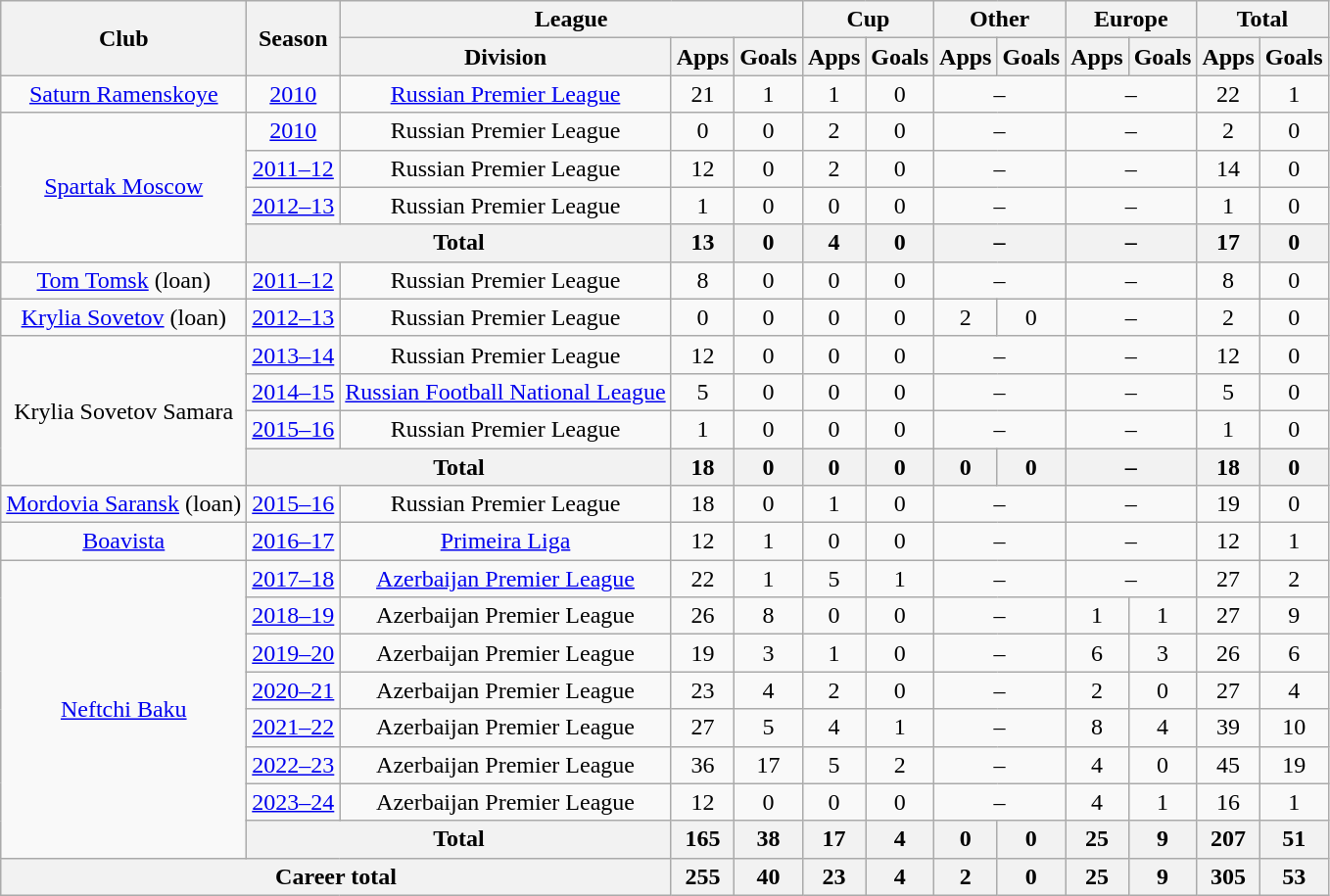<table class="wikitable" style="text-align:center">
<tr>
<th rowspan="2">Club</th>
<th rowspan="2">Season</th>
<th colspan="3">League</th>
<th colspan="2">Cup</th>
<th colspan="2">Other</th>
<th colspan="2">Europe</th>
<th colspan="2">Total</th>
</tr>
<tr>
<th>Division</th>
<th>Apps</th>
<th>Goals</th>
<th>Apps</th>
<th>Goals</th>
<th>Apps</th>
<th>Goals</th>
<th>Apps</th>
<th>Goals</th>
<th>Apps</th>
<th>Goals</th>
</tr>
<tr>
<td><a href='#'>Saturn Ramenskoye</a></td>
<td><a href='#'>2010</a></td>
<td><a href='#'>Russian Premier League</a></td>
<td>21</td>
<td>1</td>
<td>1</td>
<td>0</td>
<td colspan="2">–</td>
<td colspan="2">–</td>
<td>22</td>
<td>1</td>
</tr>
<tr>
<td rowspan="4"><a href='#'>Spartak Moscow</a></td>
<td><a href='#'>2010</a></td>
<td>Russian Premier League</td>
<td>0</td>
<td>0</td>
<td>2</td>
<td>0</td>
<td colspan="2">–</td>
<td colspan="2">–</td>
<td>2</td>
<td>0</td>
</tr>
<tr>
<td><a href='#'>2011–12</a></td>
<td>Russian Premier League</td>
<td>12</td>
<td>0</td>
<td>2</td>
<td>0</td>
<td colspan="2">–</td>
<td colspan="2">–</td>
<td>14</td>
<td>0</td>
</tr>
<tr>
<td><a href='#'>2012–13</a></td>
<td>Russian Premier League</td>
<td>1</td>
<td>0</td>
<td>0</td>
<td>0</td>
<td colspan="2">–</td>
<td colspan="2">–</td>
<td>1</td>
<td>0</td>
</tr>
<tr>
<th colspan="2">Total</th>
<th>13</th>
<th>0</th>
<th>4</th>
<th>0</th>
<th colspan="2">–</th>
<th colspan="2">–</th>
<th>17</th>
<th>0</th>
</tr>
<tr>
<td><a href='#'>Tom Tomsk</a> (loan)</td>
<td><a href='#'>2011–12</a></td>
<td>Russian Premier League</td>
<td>8</td>
<td>0</td>
<td>0</td>
<td>0</td>
<td colspan="2">–</td>
<td colspan="2">–</td>
<td>8</td>
<td>0</td>
</tr>
<tr>
<td><a href='#'>Krylia Sovetov</a> (loan)</td>
<td><a href='#'>2012–13</a></td>
<td>Russian Premier League</td>
<td>0</td>
<td>0</td>
<td>0</td>
<td>0</td>
<td>2</td>
<td>0</td>
<td colspan="2">–</td>
<td>2</td>
<td>0</td>
</tr>
<tr>
<td rowspan="4">Krylia Sovetov Samara</td>
<td><a href='#'>2013–14</a></td>
<td>Russian Premier League</td>
<td>12</td>
<td>0</td>
<td>0</td>
<td>0</td>
<td colspan="2">–</td>
<td colspan="2">–</td>
<td>12</td>
<td>0</td>
</tr>
<tr>
<td><a href='#'>2014–15</a></td>
<td><a href='#'>Russian Football National League</a></td>
<td>5</td>
<td>0</td>
<td>0</td>
<td>0</td>
<td colspan="2">–</td>
<td colspan="2">–</td>
<td>5</td>
<td>0</td>
</tr>
<tr>
<td><a href='#'>2015–16</a></td>
<td>Russian Premier League</td>
<td>1</td>
<td>0</td>
<td>0</td>
<td>0</td>
<td colspan="2">–</td>
<td colspan="2">–</td>
<td>1</td>
<td>0</td>
</tr>
<tr>
<th colspan="2">Total</th>
<th>18</th>
<th>0</th>
<th>0</th>
<th>0</th>
<th>0</th>
<th>0</th>
<th colspan="2">–</th>
<th>18</th>
<th>0</th>
</tr>
<tr>
<td><a href='#'>Mordovia Saransk</a> (loan)</td>
<td><a href='#'>2015–16</a></td>
<td>Russian Premier League</td>
<td>18</td>
<td>0</td>
<td>1</td>
<td>0</td>
<td colspan="2">–</td>
<td colspan="2">–</td>
<td>19</td>
<td>0</td>
</tr>
<tr>
<td><a href='#'>Boavista</a></td>
<td><a href='#'>2016–17</a></td>
<td><a href='#'>Primeira Liga</a></td>
<td>12</td>
<td>1</td>
<td>0</td>
<td>0</td>
<td colspan="2">–</td>
<td colspan="2">–</td>
<td>12</td>
<td>1</td>
</tr>
<tr>
<td rowspan="8"><a href='#'>Neftchi Baku</a></td>
<td><a href='#'>2017–18</a></td>
<td><a href='#'>Azerbaijan Premier League</a></td>
<td>22</td>
<td>1</td>
<td>5</td>
<td>1</td>
<td colspan="2">–</td>
<td colspan="2">–</td>
<td>27</td>
<td>2</td>
</tr>
<tr>
<td><a href='#'>2018–19</a></td>
<td>Azerbaijan Premier League</td>
<td>26</td>
<td>8</td>
<td>0</td>
<td>0</td>
<td colspan="2">–</td>
<td>1</td>
<td>1</td>
<td>27</td>
<td>9</td>
</tr>
<tr>
<td><a href='#'>2019–20</a></td>
<td>Azerbaijan Premier League</td>
<td>19</td>
<td>3</td>
<td>1</td>
<td>0</td>
<td colspan="2">–</td>
<td>6</td>
<td>3</td>
<td>26</td>
<td>6</td>
</tr>
<tr>
<td><a href='#'>2020–21</a></td>
<td>Azerbaijan Premier League</td>
<td>23</td>
<td>4</td>
<td>2</td>
<td>0</td>
<td colspan="2">–</td>
<td>2</td>
<td>0</td>
<td>27</td>
<td>4</td>
</tr>
<tr>
<td><a href='#'>2021–22</a></td>
<td>Azerbaijan Premier League</td>
<td>27</td>
<td>5</td>
<td>4</td>
<td>1</td>
<td colspan="2">–</td>
<td>8</td>
<td>4</td>
<td>39</td>
<td>10</td>
</tr>
<tr>
<td><a href='#'>2022–23</a></td>
<td>Azerbaijan Premier League</td>
<td>36</td>
<td>17</td>
<td>5</td>
<td>2</td>
<td colspan="2">–</td>
<td>4</td>
<td>0</td>
<td>45</td>
<td>19</td>
</tr>
<tr>
<td><a href='#'>2023–24</a></td>
<td>Azerbaijan Premier League</td>
<td>12</td>
<td>0</td>
<td>0</td>
<td>0</td>
<td colspan="2">–</td>
<td>4</td>
<td>1</td>
<td>16</td>
<td>1</td>
</tr>
<tr>
<th colspan="2">Total</th>
<th>165</th>
<th>38</th>
<th>17</th>
<th>4</th>
<th>0</th>
<th>0</th>
<th>25</th>
<th>9</th>
<th>207</th>
<th>51</th>
</tr>
<tr>
<th colspan="3">Career total</th>
<th>255</th>
<th>40</th>
<th>23</th>
<th>4</th>
<th>2</th>
<th>0</th>
<th>25</th>
<th>9</th>
<th>305</th>
<th>53</th>
</tr>
</table>
